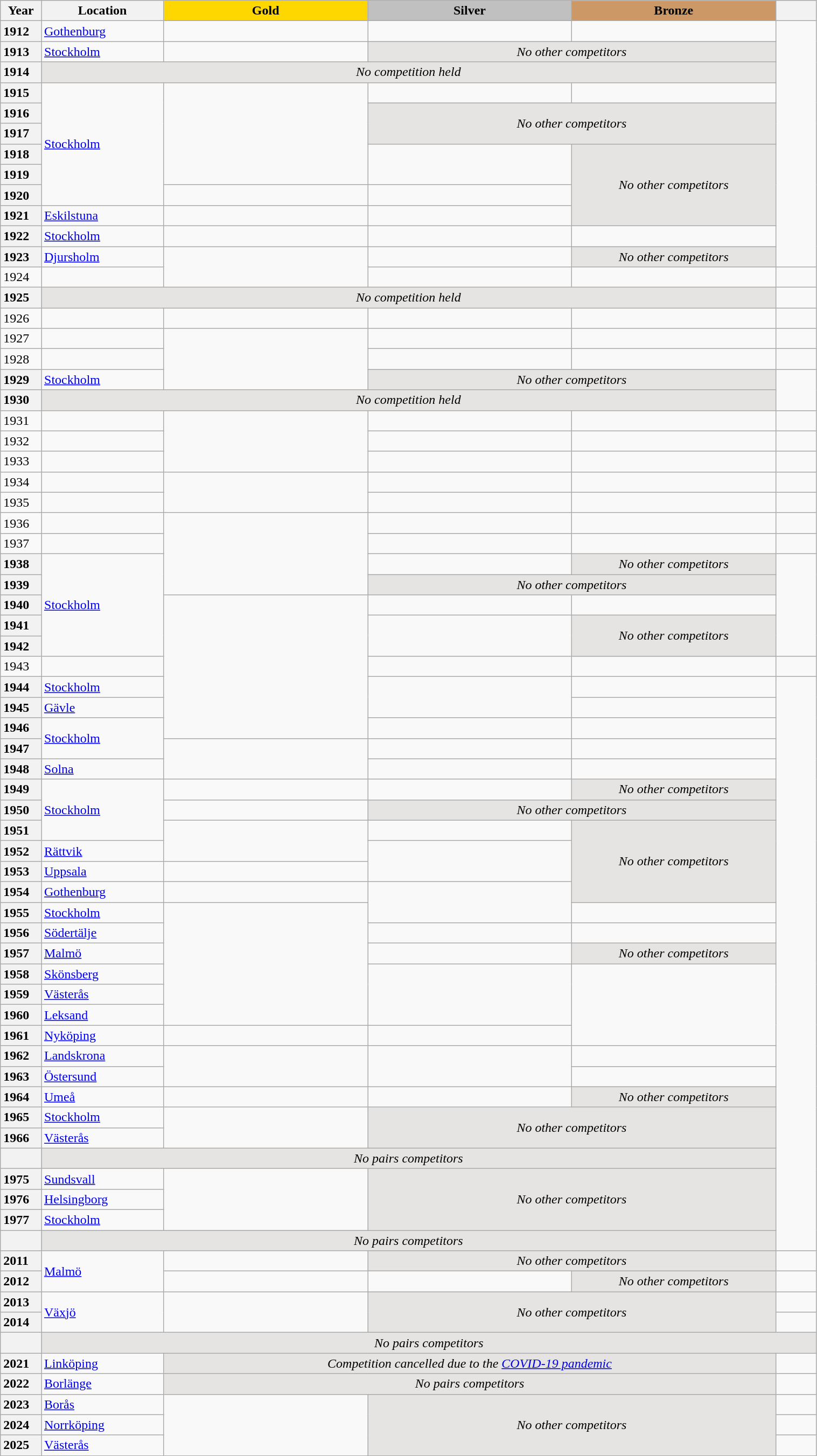<table class="wikitable unsortable" style="text-align:left; width:80%">
<tr>
<th scope="col" style="text-align:center; width:5%">Year</th>
<th scope="col" style="text-align:center; width:15%">Location</th>
<th scope="col" style="text-align:center; width:25%; background:gold">Gold</th>
<th scope="col" style="text-align:center; width:25%; background:silver">Silver</th>
<th scope="col" style="text-align:center; width:25%; background:#c96">Bronze</th>
<th scope="col" style="text-align:center; width:5%"></th>
</tr>
<tr>
<th scope="row" style="text-align:left">1912</th>
<td><a href='#'>Gothenburg</a></td>
<td></td>
<td></td>
<td></td>
<td rowspan="12"></td>
</tr>
<tr>
<th scope="row" style="text-align:left">1913</th>
<td><a href='#'>Stockholm</a></td>
<td></td>
<td colspan="2" align="center" bgcolor="e5e4e2"><em>No other competitors</em></td>
</tr>
<tr>
<th scope="row" style="text-align:left">1914</th>
<td colspan="4" align="center" bgcolor="e5e4e2"><em>No competition held</em></td>
</tr>
<tr>
<th scope="row" style="text-align:left">1915</th>
<td rowspan="6"><a href='#'>Stockholm</a></td>
<td rowspan="5"></td>
<td></td>
<td></td>
</tr>
<tr>
<th scope="row" style="text-align:left">1916</th>
<td colspan="2" rowspan="2" align="center" bgcolor="e5e4e2"><em>No other competitors</em></td>
</tr>
<tr>
<th scope="row" style="text-align:left">1917</th>
</tr>
<tr>
<th scope="row" style="text-align:left">1918</th>
<td rowspan="2"></td>
<td rowspan="4" align="center" bgcolor="e5e4e2"><em>No other competitors</em></td>
</tr>
<tr>
<th scope="row" style="text-align:left">1919</th>
</tr>
<tr>
<th scope="row" style="text-align:left">1920</th>
<td></td>
<td></td>
</tr>
<tr>
<th scope="row" style="text-align:left">1921</th>
<td><a href='#'>Eskilstuna</a></td>
<td></td>
<td></td>
</tr>
<tr>
<th scope="row" style="text-align:left">1922</th>
<td><a href='#'>Stockholm</a></td>
<td></td>
<td></td>
<td></td>
</tr>
<tr>
<th scope="row" style="text-align:left">1923</th>
<td><a href='#'>Djursholm</a></td>
<td rowspan="2"></td>
<td></td>
<td align="center" bgcolor="e5e4e2"><em>No other competitors</em></td>
</tr>
<tr>
<td>1924</td>
<td></td>
<td></td>
<td></td>
<td></td>
</tr>
<tr>
<th scope="row" style="text-align:left">1925</th>
<td colspan="4" align="center" bgcolor="e5e4e2"><em>No competition held</em></td>
<td></td>
</tr>
<tr>
<td>1926</td>
<td></td>
<td></td>
<td></td>
<td></td>
<td></td>
</tr>
<tr>
<td>1927</td>
<td></td>
<td rowspan="3"></td>
<td></td>
<td></td>
<td></td>
</tr>
<tr>
<td>1928</td>
<td></td>
<td></td>
<td></td>
<td></td>
</tr>
<tr>
<th scope="row" style="text-align:left">1929</th>
<td><a href='#'>Stockholm</a></td>
<td colspan="2" align="center" bgcolor="e5e4e2"><em>No other competitors</em></td>
<td rowspan="2"></td>
</tr>
<tr>
<th scope="row" style="text-align:left">1930</th>
<td colspan="4" align="center" bgcolor="e5e4e2"><em>No competition held</em></td>
</tr>
<tr>
<td>1931</td>
<td></td>
<td rowspan="3"></td>
<td></td>
<td></td>
<td></td>
</tr>
<tr>
<td>1932</td>
<td></td>
<td></td>
<td></td>
<td></td>
</tr>
<tr>
<td>1933</td>
<td></td>
<td></td>
<td></td>
<td></td>
</tr>
<tr>
<td>1934</td>
<td></td>
<td rowspan="2"></td>
<td></td>
<td></td>
<td></td>
</tr>
<tr>
<td>1935</td>
<td></td>
<td></td>
<td></td>
<td></td>
</tr>
<tr>
<td>1936</td>
<td></td>
<td rowspan="4"></td>
<td></td>
<td></td>
<td></td>
</tr>
<tr>
<td>1937</td>
<td></td>
<td></td>
<td></td>
<td></td>
</tr>
<tr>
<th scope="row" style="text-align:left">1938</th>
<td rowspan="5"><a href='#'>Stockholm</a></td>
<td></td>
<td align="center" bgcolor="e5e4e2"><em>No other competitors</em></td>
<td rowspan="5"></td>
</tr>
<tr>
<th scope="row" style="text-align:left">1939</th>
<td colspan="2" align="center" bgcolor="e5e4e2"><em>No other competitors</em></td>
</tr>
<tr>
<th scope="row" style="text-align:left">1940</th>
<td rowspan="7"></td>
<td></td>
<td></td>
</tr>
<tr>
<th scope="row" style="text-align:left">1941</th>
<td rowspan="2"></td>
<td rowspan="2" align="center" bgcolor="e5e4e2"><em>No other competitors</em></td>
</tr>
<tr>
<th scope="row" style="text-align:left">1942</th>
</tr>
<tr>
<td>1943</td>
<td></td>
<td></td>
<td></td>
<td></td>
</tr>
<tr>
<th scope="row" style="text-align:left">1944</th>
<td><a href='#'>Stockholm</a></td>
<td rowspan="2"></td>
<td></td>
<td rowspan="28"></td>
</tr>
<tr>
<th scope="row" style="text-align:left">1945</th>
<td><a href='#'>Gävle</a></td>
<td></td>
</tr>
<tr>
<th scope="row" style="text-align:left">1946</th>
<td rowspan="2"><a href='#'>Stockholm</a></td>
<td></td>
<td></td>
</tr>
<tr>
<th scope="row" style="text-align:left">1947</th>
<td rowspan="2"></td>
<td></td>
<td></td>
</tr>
<tr>
<th scope="row" style="text-align:left">1948</th>
<td><a href='#'>Solna</a></td>
<td></td>
<td></td>
</tr>
<tr>
<th scope="row" style="text-align:left">1949</th>
<td rowspan="3"><a href='#'>Stockholm</a></td>
<td></td>
<td></td>
<td align="center" bgcolor="e5e4e2"><em>No other competitors</em></td>
</tr>
<tr>
<th scope="row" style="text-align:left">1950</th>
<td></td>
<td colspan="2" align="center" bgcolor="e5e4e2"><em>No other competitors</em></td>
</tr>
<tr>
<th scope="row" style="text-align:left">1951</th>
<td rowspan="2"></td>
<td></td>
<td rowspan="4" align="center" bgcolor="e5e4e2"><em>No other competitors</em></td>
</tr>
<tr>
<th scope="row" style="text-align:left">1952</th>
<td><a href='#'>Rättvik</a></td>
<td rowspan="2"></td>
</tr>
<tr>
<th scope="row" style="text-align:left">1953</th>
<td><a href='#'>Uppsala</a></td>
<td></td>
</tr>
<tr>
<th scope="row" style="text-align:left">1954</th>
<td><a href='#'>Gothenburg</a></td>
<td></td>
<td rowspan="2"></td>
</tr>
<tr>
<th scope="row" style="text-align:left">1955</th>
<td><a href='#'>Stockholm</a></td>
<td rowspan="6"></td>
<td></td>
</tr>
<tr>
<th scope="row" style="text-align:left">1956</th>
<td><a href='#'>Södertälje</a></td>
<td></td>
<td></td>
</tr>
<tr>
<th scope="row" style="text-align:left">1957</th>
<td><a href='#'>Malmö</a></td>
<td></td>
<td align="center" bgcolor="e5e4e2"><em>No other competitors</em></td>
</tr>
<tr>
<th scope="row" style="text-align:left">1958</th>
<td><a href='#'>Skönsberg</a></td>
<td rowspan="3"></td>
<td rowspan="4"></td>
</tr>
<tr>
<th scope="row" style="text-align:left">1959</th>
<td><a href='#'>Västerås</a></td>
</tr>
<tr>
<th scope="row" style="text-align:left">1960</th>
<td><a href='#'>Leksand</a></td>
</tr>
<tr>
<th scope="row" style="text-align:left">1961</th>
<td><a href='#'>Nyköping</a></td>
<td></td>
<td></td>
</tr>
<tr>
<th scope="row" style="text-align:left">1962</th>
<td><a href='#'>Landskrona</a></td>
<td rowspan="2"></td>
<td rowspan="2"></td>
<td></td>
</tr>
<tr>
<th scope="row" style="text-align:left">1963</th>
<td><a href='#'>Östersund</a></td>
<td></td>
</tr>
<tr>
<th scope="row" style="text-align:left">1964</th>
<td><a href='#'>Umeå</a></td>
<td></td>
<td></td>
<td align="center" bgcolor="e5e4e2"><em>No other competitors</em></td>
</tr>
<tr>
<th scope="row" style="text-align:left">1965</th>
<td><a href='#'>Stockholm</a></td>
<td rowspan="2"></td>
<td colspan="2" rowspan="2" align="center" bgcolor="e5e4e2"><em>No other competitors</em></td>
</tr>
<tr>
<th scope="row" style="text-align:left">1966</th>
<td><a href='#'>Västerås</a></td>
</tr>
<tr>
<th scope="row" style="text-align:left"></th>
<td colspan="4" align="center" bgcolor="e5e4e2"><em>No pairs competitors</em></td>
</tr>
<tr>
<th scope="row" style="text-align:left">1975</th>
<td><a href='#'>Sundsvall</a></td>
<td rowspan="3"></td>
<td colspan="2" rowspan="3" align="center" bgcolor="e5e4e2"><em>No other competitors</em></td>
</tr>
<tr>
<th scope="row" style="text-align:left">1976</th>
<td><a href='#'>Helsingborg</a></td>
</tr>
<tr>
<th scope="row" style="text-align:left">1977</th>
<td><a href='#'>Stockholm</a></td>
</tr>
<tr>
<th scope="row" style="text-align:left"></th>
<td colspan="4" align="center" bgcolor="e5e4e2"><em>No pairs competitors</em></td>
</tr>
<tr>
<th scope="row" style="text-align:left">2011</th>
<td rowspan="2"><a href='#'>Malmö</a></td>
<td></td>
<td colspan="2" align="center" bgcolor="e5e4e2"><em>No other competitors</em></td>
<td></td>
</tr>
<tr>
<th scope="row" style="text-align:left">2012</th>
<td></td>
<td></td>
<td align="center" bgcolor="e5e4e2"><em>No other competitors</em></td>
<td></td>
</tr>
<tr>
<th scope="row" style="text-align:left">2013</th>
<td rowspan="2"><a href='#'>Växjö</a></td>
<td rowspan="2"></td>
<td colspan="2" rowspan="2" align="center" bgcolor="e5e4e2"><em>No other competitors</em></td>
<td></td>
</tr>
<tr>
<th scope="row" style="text-align:left">2014</th>
<td></td>
</tr>
<tr>
<th scope="row" style="text-align:left"></th>
<td colspan="5" align="center" bgcolor="e5e4e2"><em>No pairs competitors</em></td>
</tr>
<tr>
<th scope="row" style="text-align:left">2021</th>
<td><a href='#'>Linköping</a></td>
<td colspan="3" align="center" bgcolor="e5e4e2"><em>Competition cancelled due to the <a href='#'>COVID-19 pandemic</a></em></td>
<td></td>
</tr>
<tr>
<th scope="row" style="text-align:left">2022</th>
<td><a href='#'>Borlänge</a></td>
<td colspan="3" align="center" bgcolor="e5e4e2"><em>No pairs competitors</em></td>
<td></td>
</tr>
<tr>
<th scope="row" style="text-align:left">2023</th>
<td><a href='#'>Borås</a></td>
<td rowspan="3"></td>
<td colspan="2" rowspan="3" align="center" bgcolor="e5e4e2"><em>No other competitors</em></td>
<td></td>
</tr>
<tr>
<th scope="row" style="text-align:left">2024</th>
<td><a href='#'>Norrköping</a></td>
<td></td>
</tr>
<tr>
<th scope="row" style="text-align:left">2025</th>
<td><a href='#'>Västerås</a></td>
<td></td>
</tr>
</table>
